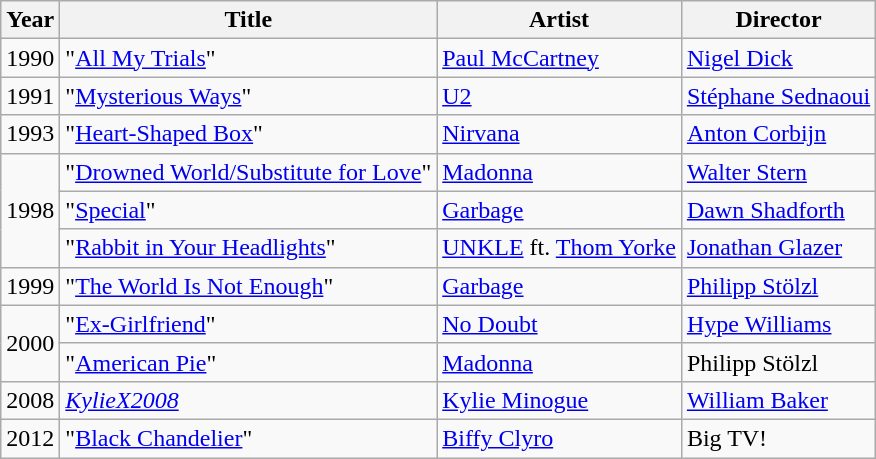<table class="wikitable">
<tr>
<th>Year</th>
<th>Title</th>
<th>Artist</th>
<th>Director</th>
</tr>
<tr>
<td>1990</td>
<td>"<a href='#'>All My Trials</a>"</td>
<td><a href='#'>Paul McCartney</a></td>
<td><a href='#'>Nigel Dick</a></td>
</tr>
<tr>
<td>1991</td>
<td>"<a href='#'>Mysterious Ways</a>"</td>
<td><a href='#'>U2</a></td>
<td><a href='#'>Stéphane Sednaoui</a></td>
</tr>
<tr>
<td>1993</td>
<td>"<a href='#'>Heart-Shaped Box</a>"</td>
<td><a href='#'>Nirvana</a></td>
<td><a href='#'>Anton Corbijn</a></td>
</tr>
<tr>
<td rowspan=3>1998</td>
<td>"<a href='#'>Drowned World/Substitute for Love</a>"</td>
<td><a href='#'>Madonna</a></td>
<td><a href='#'>Walter Stern</a></td>
</tr>
<tr>
<td>"<a href='#'>Special</a>"</td>
<td><a href='#'>Garbage</a></td>
<td><a href='#'>Dawn Shadforth</a></td>
</tr>
<tr>
<td>"<a href='#'>Rabbit in Your Headlights</a>"</td>
<td><a href='#'>UNKLE</a> ft. <a href='#'>Thom Yorke</a></td>
<td><a href='#'>Jonathan Glazer</a></td>
</tr>
<tr>
<td>1999</td>
<td>"<a href='#'>The World Is Not Enough</a>"</td>
<td><a href='#'>Garbage</a></td>
<td><a href='#'>Philipp Stölzl</a></td>
</tr>
<tr>
<td rowspan=2>2000</td>
<td>"<a href='#'>Ex-Girlfriend</a>"</td>
<td><a href='#'>No Doubt</a></td>
<td><a href='#'>Hype Williams</a></td>
</tr>
<tr>
<td>"<a href='#'>American Pie</a>"</td>
<td><a href='#'>Madonna</a></td>
<td>Philipp Stölzl</td>
</tr>
<tr>
<td>2008</td>
<td><em><a href='#'>KylieX2008</a></em></td>
<td><a href='#'>Kylie Minogue</a></td>
<td><a href='#'>William Baker</a></td>
</tr>
<tr>
<td>2012</td>
<td>"<a href='#'>Black Chandelier</a>"</td>
<td><a href='#'>Biffy Clyro</a></td>
<td>Big TV!</td>
</tr>
</table>
